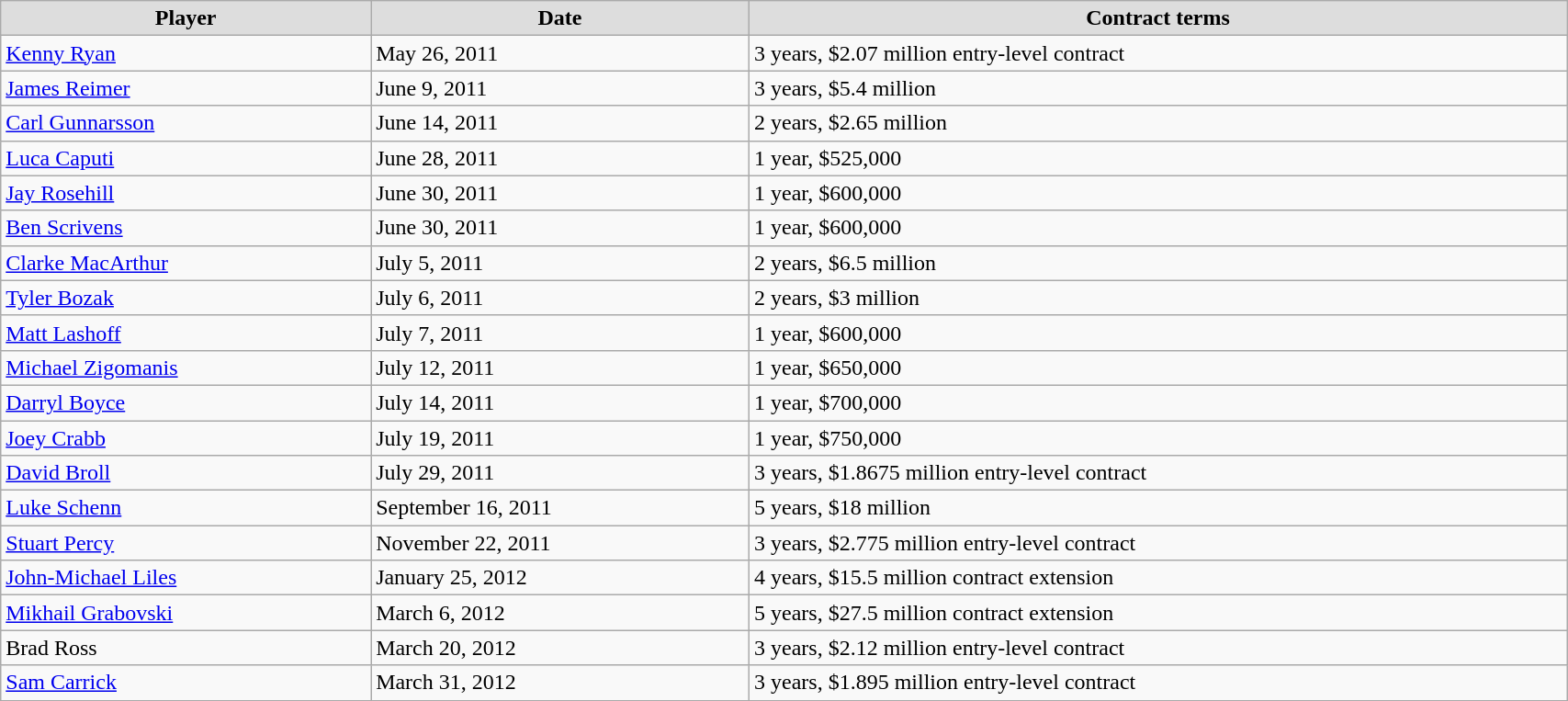<table class="wikitable" style="width:90%;">
<tr style="text-align:center; background:#ddd;">
<td><strong>Player</strong></td>
<td><strong>Date</strong></td>
<td><strong>Contract terms</strong></td>
</tr>
<tr>
<td><a href='#'>Kenny Ryan</a></td>
<td>May 26, 2011</td>
<td>3 years, $2.07 million entry-level contract</td>
</tr>
<tr>
<td><a href='#'>James Reimer</a></td>
<td>June 9, 2011</td>
<td>3 years, $5.4 million</td>
</tr>
<tr>
<td><a href='#'>Carl Gunnarsson</a></td>
<td>June 14, 2011</td>
<td>2 years, $2.65 million</td>
</tr>
<tr>
<td><a href='#'>Luca Caputi</a></td>
<td>June 28, 2011</td>
<td>1 year, $525,000</td>
</tr>
<tr>
<td><a href='#'>Jay Rosehill</a></td>
<td>June 30, 2011</td>
<td>1 year, $600,000</td>
</tr>
<tr>
<td><a href='#'>Ben Scrivens</a></td>
<td>June 30, 2011</td>
<td>1 year, $600,000</td>
</tr>
<tr>
<td><a href='#'>Clarke MacArthur</a></td>
<td>July 5, 2011</td>
<td>2 years, $6.5 million</td>
</tr>
<tr>
<td><a href='#'>Tyler Bozak</a></td>
<td>July 6, 2011</td>
<td>2 years, $3 million</td>
</tr>
<tr>
<td><a href='#'>Matt Lashoff</a></td>
<td>July 7, 2011</td>
<td>1 year, $600,000</td>
</tr>
<tr>
<td><a href='#'>Michael Zigomanis</a></td>
<td>July 12, 2011</td>
<td>1 year, $650,000</td>
</tr>
<tr>
<td><a href='#'>Darryl Boyce</a></td>
<td>July 14, 2011</td>
<td>1 year, $700,000</td>
</tr>
<tr>
<td><a href='#'>Joey Crabb</a></td>
<td>July 19, 2011</td>
<td>1 year, $750,000</td>
</tr>
<tr>
<td><a href='#'>David Broll</a></td>
<td>July 29, 2011</td>
<td>3 years, $1.8675 million entry-level contract</td>
</tr>
<tr>
<td><a href='#'>Luke Schenn</a></td>
<td>September 16, 2011</td>
<td>5 years, $18 million</td>
</tr>
<tr>
<td><a href='#'>Stuart Percy</a></td>
<td>November 22, 2011</td>
<td>3 years, $2.775 million entry-level contract</td>
</tr>
<tr>
<td><a href='#'>John-Michael Liles</a></td>
<td>January 25, 2012</td>
<td>4 years, $15.5 million contract extension</td>
</tr>
<tr>
<td><a href='#'>Mikhail Grabovski</a></td>
<td>March 6, 2012</td>
<td>5 years, $27.5 million contract extension</td>
</tr>
<tr>
<td>Brad Ross</td>
<td>March 20, 2012</td>
<td>3 years, $2.12 million entry-level contract</td>
</tr>
<tr>
<td><a href='#'>Sam Carrick</a></td>
<td>March 31, 2012</td>
<td>3 years, $1.895 million entry-level contract</td>
</tr>
</table>
